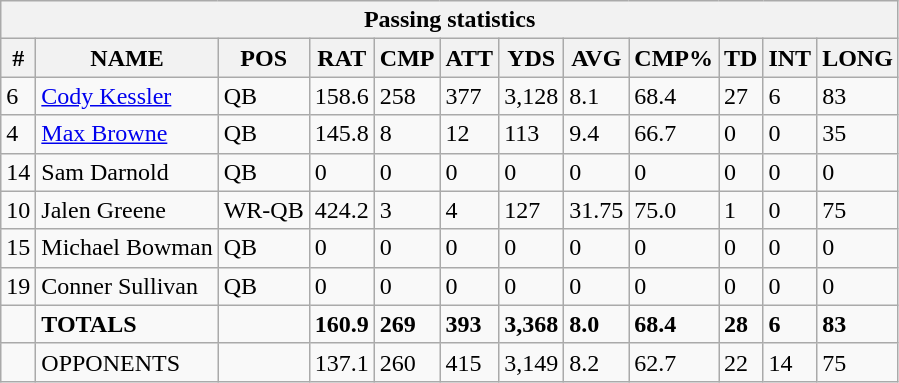<table class="wikitable sortable collapsible collapsed">
<tr>
<th colspan="12">Passing statistics</th>
</tr>
<tr>
<th>#</th>
<th>NAME</th>
<th>POS</th>
<th>RAT</th>
<th>CMP</th>
<th>ATT</th>
<th>YDS</th>
<th>AVG</th>
<th>CMP%</th>
<th>TD</th>
<th>INT</th>
<th>LONG</th>
</tr>
<tr>
<td>6</td>
<td><a href='#'>Cody Kessler</a></td>
<td>QB</td>
<td>158.6</td>
<td>258</td>
<td>377</td>
<td>3,128</td>
<td>8.1</td>
<td>68.4</td>
<td>27</td>
<td>6</td>
<td>83</td>
</tr>
<tr>
<td>4</td>
<td><a href='#'>Max Browne</a></td>
<td>QB</td>
<td>145.8</td>
<td>8</td>
<td>12</td>
<td>113</td>
<td>9.4</td>
<td>66.7</td>
<td>0</td>
<td>0</td>
<td>35</td>
</tr>
<tr>
<td>14</td>
<td>Sam Darnold</td>
<td>QB</td>
<td>0</td>
<td>0</td>
<td>0</td>
<td>0</td>
<td>0</td>
<td>0</td>
<td>0</td>
<td>0</td>
<td>0</td>
</tr>
<tr>
<td>10</td>
<td>Jalen Greene</td>
<td>WR-QB</td>
<td>424.2</td>
<td>3</td>
<td>4</td>
<td>127</td>
<td>31.75</td>
<td>75.0</td>
<td>1</td>
<td>0</td>
<td>75</td>
</tr>
<tr>
<td>15</td>
<td>Michael Bowman</td>
<td>QB</td>
<td>0</td>
<td>0</td>
<td>0</td>
<td>0</td>
<td>0</td>
<td>0</td>
<td>0</td>
<td>0</td>
<td>0</td>
</tr>
<tr>
<td>19</td>
<td>Conner Sullivan</td>
<td>QB</td>
<td>0</td>
<td>0</td>
<td>0</td>
<td>0</td>
<td>0</td>
<td>0</td>
<td>0</td>
<td>0</td>
<td>0</td>
</tr>
<tr>
<td></td>
<td><strong>TOTALS</strong></td>
<td></td>
<td><strong>160.9</strong></td>
<td><strong>269</strong></td>
<td><strong>393</strong></td>
<td><strong>3,368</strong></td>
<td><strong>8.0</strong></td>
<td><strong>68.4</strong></td>
<td><strong>28</strong></td>
<td><strong>6</strong></td>
<td><strong>83</strong></td>
</tr>
<tr>
<td></td>
<td>OPPONENTS</td>
<td></td>
<td>137.1</td>
<td>260</td>
<td>415</td>
<td>3,149</td>
<td>8.2</td>
<td>62.7</td>
<td>22</td>
<td>14</td>
<td>75</td>
</tr>
</table>
